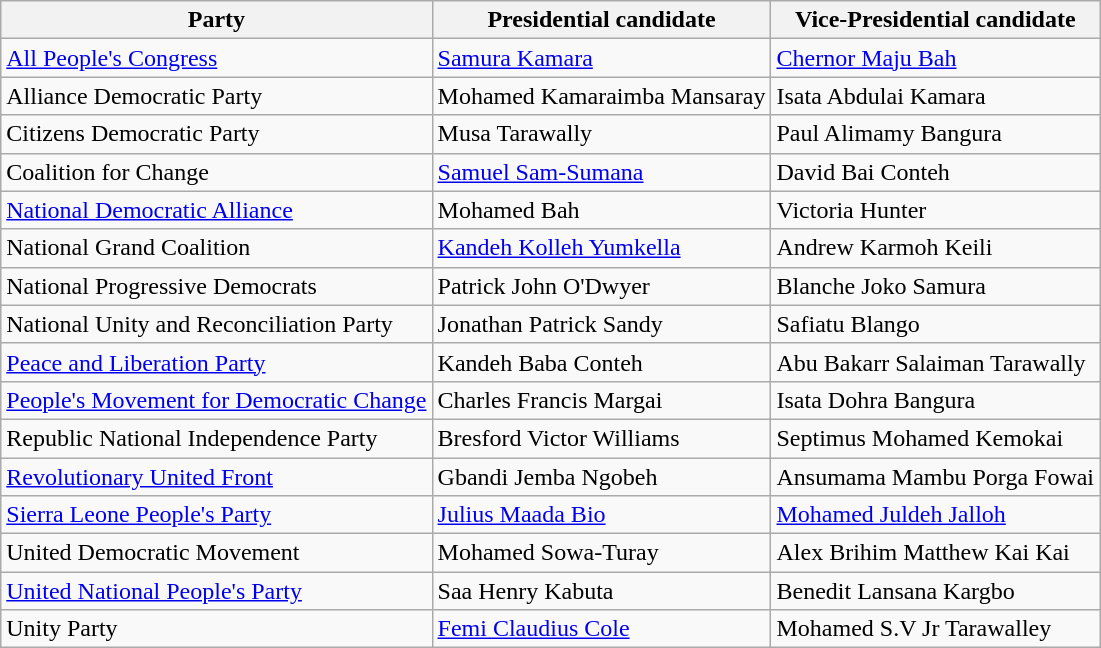<table class=wikitable>
<tr>
<th>Party</th>
<th>Presidential candidate</th>
<th>Vice-Presidential candidate</th>
</tr>
<tr>
<td><a href='#'>All People's Congress</a></td>
<td><a href='#'>Samura Kamara</a></td>
<td><a href='#'>Chernor Maju Bah</a></td>
</tr>
<tr>
<td>Alliance Democratic Party</td>
<td>Mohamed Kamaraimba Mansaray</td>
<td>Isata Abdulai Kamara</td>
</tr>
<tr>
<td>Citizens Democratic Party</td>
<td>Musa Tarawally</td>
<td>Paul Alimamy Bangura</td>
</tr>
<tr>
<td>Coalition for Change</td>
<td><a href='#'>Samuel Sam-Sumana</a></td>
<td>David Bai Conteh</td>
</tr>
<tr>
<td><a href='#'>National Democratic Alliance</a></td>
<td>Mohamed Bah</td>
<td>Victoria Hunter</td>
</tr>
<tr>
<td>National Grand Coalition</td>
<td><a href='#'>Kandeh Kolleh Yumkella</a></td>
<td>Andrew Karmoh Keili</td>
</tr>
<tr>
<td>National Progressive Democrats</td>
<td>Patrick John O'Dwyer</td>
<td>Blanche Joko Samura</td>
</tr>
<tr>
<td>National Unity and Reconciliation Party</td>
<td>Jonathan Patrick Sandy</td>
<td>Safiatu Blango</td>
</tr>
<tr>
<td><a href='#'>Peace and Liberation Party</a></td>
<td>Kandeh Baba Conteh</td>
<td>Abu Bakarr Salaiman Tarawally</td>
</tr>
<tr>
<td><a href='#'>People's Movement for Democratic Change</a></td>
<td>Charles Francis Margai</td>
<td>Isata Dohra Bangura</td>
</tr>
<tr>
<td>Republic National Independence Party</td>
<td>Bresford Victor Williams</td>
<td>Septimus Mohamed Kemokai</td>
</tr>
<tr>
<td><a href='#'>Revolutionary United Front</a></td>
<td>Gbandi Jemba Ngobeh</td>
<td>Ansumama Mambu Porga Fowai</td>
</tr>
<tr>
<td><a href='#'>Sierra Leone People's Party</a></td>
<td><a href='#'>Julius Maada Bio</a></td>
<td><a href='#'>Mohamed Juldeh Jalloh</a></td>
</tr>
<tr>
<td>United Democratic Movement</td>
<td>Mohamed Sowa-Turay</td>
<td>Alex Brihim Matthew Kai Kai</td>
</tr>
<tr>
<td><a href='#'>United National People's Party</a></td>
<td>Saa Henry Kabuta</td>
<td>Benedit Lansana Kargbo</td>
</tr>
<tr>
<td>Unity Party</td>
<td><a href='#'>Femi Claudius Cole</a></td>
<td>Mohamed S.V Jr Tarawalley</td>
</tr>
</table>
